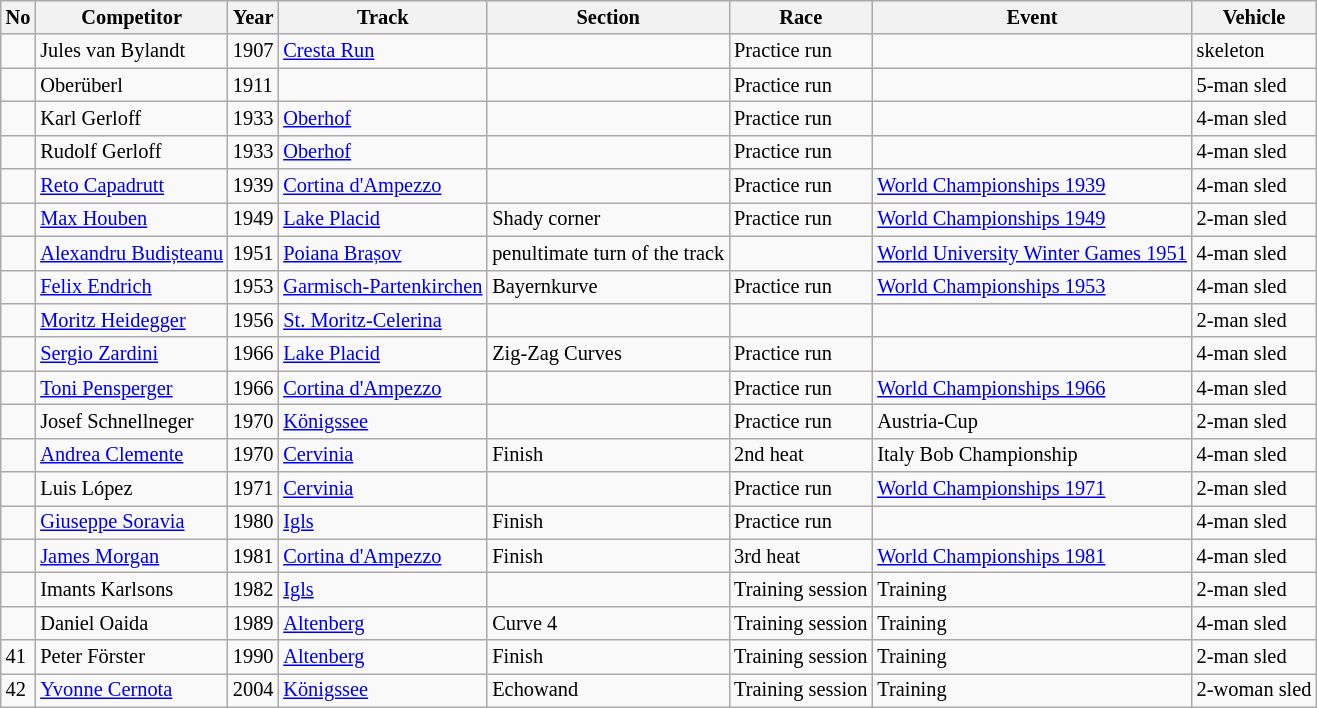<table class="wikitable" style="font-size: 85%;">
<tr>
<th>No</th>
<th>Competitor</th>
<th>Year</th>
<th>Track</th>
<th>Section</th>
<th>Race</th>
<th>Event</th>
<th>Vehicle</th>
</tr>
<tr>
<td></td>
<td> Jules van Bylandt</td>
<td>1907</td>
<td> <a href='#'>Cresta Run</a></td>
<td></td>
<td>Practice run</td>
<td></td>
<td>skeleton</td>
</tr>
<tr>
<td></td>
<td>Oberüberl</td>
<td>1911</td>
<td></td>
<td></td>
<td>Practice run</td>
<td></td>
<td>5-man sled</td>
</tr>
<tr>
<td></td>
<td> Karl Gerloff</td>
<td>1933</td>
<td> <a href='#'>Oberhof</a></td>
<td></td>
<td>Practice run</td>
<td></td>
<td>4-man sled</td>
</tr>
<tr>
<td></td>
<td> Rudolf Gerloff</td>
<td>1933</td>
<td> <a href='#'>Oberhof</a></td>
<td></td>
<td>Practice run</td>
<td></td>
<td>4-man sled</td>
</tr>
<tr>
<td></td>
<td> <a href='#'>Reto Capadrutt</a></td>
<td>1939</td>
<td> <a href='#'>Cortina d'Ampezzo</a></td>
<td></td>
<td>Practice run</td>
<td><a href='#'>World Championships 1939</a></td>
<td>4-man sled</td>
</tr>
<tr>
<td></td>
<td> <a href='#'>Max Houben</a></td>
<td>1949</td>
<td> <a href='#'>Lake Placid</a></td>
<td>Shady corner</td>
<td>Practice run</td>
<td><a href='#'>World Championships 1949</a></td>
<td>2-man sled</td>
</tr>
<tr>
<td></td>
<td> <a href='#'>Alexandru Budișteanu</a></td>
<td>1951</td>
<td> <a href='#'>Poiana Brașov</a></td>
<td>penultimate turn of the track</td>
<td></td>
<td><a href='#'>World University Winter Games 1951</a></td>
<td>4-man sled</td>
</tr>
<tr>
<td></td>
<td> <a href='#'>Felix Endrich</a></td>
<td>1953</td>
<td> <a href='#'>Garmisch-Partenkirchen</a></td>
<td>Bayernkurve</td>
<td>Practice run</td>
<td><a href='#'>World Championships 1953</a></td>
<td>4-man sled</td>
</tr>
<tr>
<td></td>
<td> <a href='#'>Moritz Heidegger</a></td>
<td>1956</td>
<td> <a href='#'>St. Moritz-Celerina</a></td>
<td></td>
<td></td>
<td></td>
<td>2-man sled</td>
</tr>
<tr>
<td></td>
<td> <a href='#'>Sergio Zardini</a></td>
<td>1966</td>
<td> <a href='#'>Lake Placid</a></td>
<td>Zig-Zag Curves</td>
<td>Practice run</td>
<td></td>
<td>4-man sled</td>
</tr>
<tr>
<td></td>
<td> <a href='#'>Toni Pensperger</a></td>
<td>1966</td>
<td> <a href='#'>Cortina d'Ampezzo</a></td>
<td></td>
<td>Practice run</td>
<td><a href='#'>World Championships 1966</a></td>
<td>4-man sled</td>
</tr>
<tr>
<td></td>
<td> Josef Schnellneger</td>
<td>1970</td>
<td> <a href='#'>Königssee</a></td>
<td></td>
<td>Practice run</td>
<td>Austria-Cup</td>
<td>2-man sled</td>
</tr>
<tr>
<td></td>
<td> <a href='#'>Andrea Clemente</a></td>
<td>1970</td>
<td> <a href='#'>Cervinia</a></td>
<td>Finish</td>
<td>2nd heat</td>
<td>Italy Bob Championship</td>
<td>4-man sled</td>
</tr>
<tr>
<td></td>
<td> Luis López</td>
<td>1971</td>
<td> <a href='#'>Cervinia</a></td>
<td></td>
<td>Practice run</td>
<td><a href='#'>World Championships 1971</a></td>
<td>2-man sled</td>
</tr>
<tr>
<td></td>
<td> <a href='#'>Giuseppe Soravia</a></td>
<td>1980</td>
<td> <a href='#'>Igls</a></td>
<td>Finish</td>
<td>Practice run</td>
<td></td>
<td>4-man sled</td>
</tr>
<tr>
<td></td>
<td> <a href='#'>James Morgan</a></td>
<td>1981</td>
<td> <a href='#'>Cortina d'Ampezzo</a></td>
<td>Finish</td>
<td>3rd heat</td>
<td><a href='#'>World Championships 1981</a></td>
<td>4-man sled</td>
</tr>
<tr>
<td></td>
<td> Imants Karlsons </td>
<td>1982</td>
<td> <a href='#'>Igls</a></td>
<td></td>
<td>Training session</td>
<td>Training</td>
<td>2-man sled</td>
</tr>
<tr>
<td></td>
<td> Daniel Oaida</td>
<td>1989</td>
<td> <a href='#'>Altenberg</a></td>
<td>Curve 4</td>
<td>Training session</td>
<td>Training</td>
<td>4-man sled</td>
</tr>
<tr>
<td>41</td>
<td> Peter Förster</td>
<td>1990</td>
<td> <a href='#'>Altenberg</a></td>
<td>Finish</td>
<td>Training session</td>
<td>Training</td>
<td>2-man sled</td>
</tr>
<tr>
<td>42</td>
<td> <a href='#'>Yvonne Cernota</a></td>
<td>2004</td>
<td> <a href='#'>Königssee</a></td>
<td>Echowand</td>
<td>Training session</td>
<td>Training</td>
<td>2-woman sled</td>
</tr>
</table>
